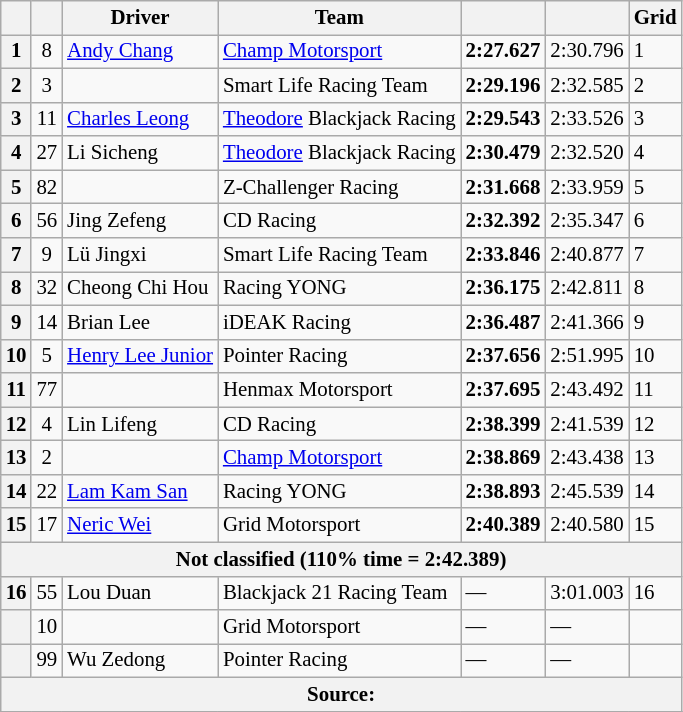<table class="wikitable" style="font-size: 87%;">
<tr>
<th></th>
<th></th>
<th>Driver</th>
<th>Team</th>
<th></th>
<th></th>
<th>Grid</th>
</tr>
<tr>
<th>1</th>
<td align=center>8</td>
<td> <a href='#'>Andy Chang</a></td>
<td><a href='#'>Champ Motorsport</a></td>
<td><strong>2:27.627</strong></td>
<td>2:30.796</td>
<td>1</td>
</tr>
<tr>
<th>2</th>
<td align=center>3</td>
<td> </td>
<td>Smart Life Racing Team</td>
<td><strong>2:29.196</strong></td>
<td>2:32.585</td>
<td>2</td>
</tr>
<tr>
<th>3</th>
<td align=center>11</td>
<td> <a href='#'>Charles Leong</a></td>
<td><a href='#'>Theodore</a> Blackjack Racing</td>
<td><strong>2:29.543</strong></td>
<td>2:33.526</td>
<td>3</td>
</tr>
<tr>
<th>4</th>
<td align=center>27</td>
<td> Li Sicheng</td>
<td><a href='#'>Theodore</a> Blackjack Racing</td>
<td><strong>2:30.479</strong></td>
<td>2:32.520</td>
<td>4</td>
</tr>
<tr>
<th>5</th>
<td align=center>82</td>
<td> </td>
<td>Z-Challenger Racing</td>
<td><strong>2:31.668</strong></td>
<td>2:33.959</td>
<td>5</td>
</tr>
<tr>
<th>6</th>
<td align=center>56</td>
<td> Jing Zefeng</td>
<td>CD Racing</td>
<td><strong>2:32.392</strong></td>
<td>2:35.347</td>
<td>6</td>
</tr>
<tr>
<th>7</th>
<td align=center>9</td>
<td> Lü Jingxi</td>
<td>Smart Life Racing Team</td>
<td><strong>2:33.846</strong></td>
<td>2:40.877</td>
<td>7</td>
</tr>
<tr>
<th>8</th>
<td align=center>32</td>
<td> Cheong Chi Hou</td>
<td>Racing YONG</td>
<td><strong>2:36.175</strong></td>
<td>2:42.811</td>
<td>8</td>
</tr>
<tr>
<th>9</th>
<td align=center>14</td>
<td> Brian Lee</td>
<td>iDEAK Racing</td>
<td><strong>2:36.487</strong></td>
<td>2:41.366</td>
<td>9</td>
</tr>
<tr>
<th>10</th>
<td align=center>5</td>
<td> <a href='#'>Henry Lee Junior</a></td>
<td>Pointer Racing</td>
<td><strong>2:37.656</strong></td>
<td>2:51.995</td>
<td>10</td>
</tr>
<tr>
<th>11</th>
<td align=center>77</td>
<td> </td>
<td>Henmax Motorsport</td>
<td><strong>2:37.695</strong></td>
<td>2:43.492</td>
<td>11</td>
</tr>
<tr>
<th>12</th>
<td align=center>4</td>
<td> Lin Lifeng</td>
<td>CD Racing</td>
<td><strong>2:38.399</strong></td>
<td>2:41.539</td>
<td>12</td>
</tr>
<tr>
<th>13</th>
<td align=center>2</td>
<td> </td>
<td><a href='#'>Champ Motorsport</a></td>
<td><strong>2:38.869</strong></td>
<td>2:43.438</td>
<td>13</td>
</tr>
<tr>
<th>14</th>
<td align=center>22</td>
<td> <a href='#'>Lam Kam San</a></td>
<td>Racing YONG</td>
<td><strong>2:38.893</strong></td>
<td>2:45.539</td>
<td>14</td>
</tr>
<tr>
<th>15</th>
<td align=center>17</td>
<td> <a href='#'>Neric Wei</a></td>
<td>Grid Motorsport</td>
<td><strong>2:40.389</strong></td>
<td>2:40.580</td>
<td>15</td>
</tr>
<tr>
<th colspan="7">Not classified (110% time = 2:42.389)</th>
</tr>
<tr>
<th>16</th>
<td align="center">55</td>
<td> Lou Duan</td>
<td>Blackjack 21 Racing Team</td>
<td>—</td>
<td>3:01.003</td>
<td>16</td>
</tr>
<tr>
<th></th>
<td align=center>10</td>
<td> </td>
<td>Grid Motorsport</td>
<td>—</td>
<td>—</td>
<td></td>
</tr>
<tr>
<th></th>
<td align=center>99</td>
<td> Wu Zedong</td>
<td>Pointer Racing</td>
<td>—</td>
<td>—</td>
<td></td>
</tr>
<tr>
<th colspan="7">Source:</th>
</tr>
<tr>
</tr>
</table>
